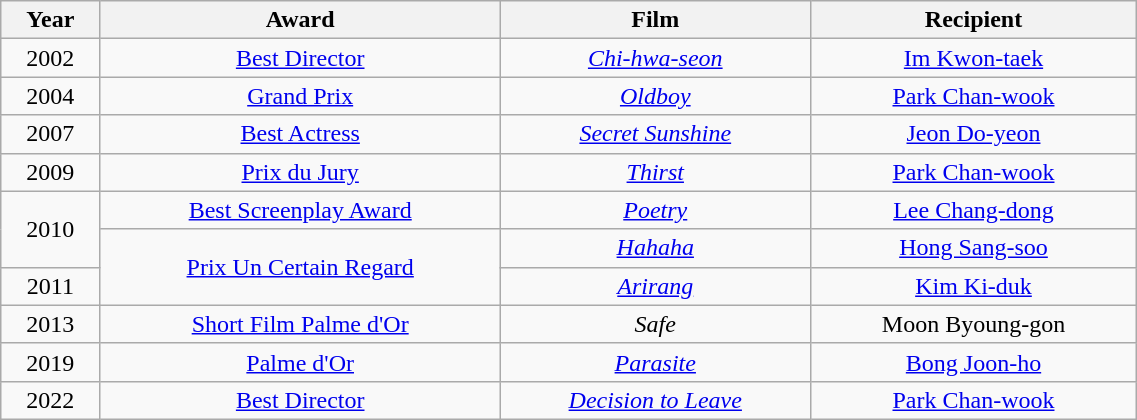<table class="wikitable mw-collapsible mw-collapsed" style="text-align:center; width:60%;">
<tr>
<th>Year</th>
<th>Award</th>
<th>Film</th>
<th>Recipient</th>
</tr>
<tr>
<td>2002</td>
<td><a href='#'>Best Director</a></td>
<td><em><a href='#'>Chi-hwa-seon</a></em></td>
<td><a href='#'>Im Kwon-taek</a></td>
</tr>
<tr>
<td>2004</td>
<td><a href='#'>Grand Prix</a></td>
<td><em><a href='#'>Oldboy</a></em></td>
<td><a href='#'>Park Chan-wook</a></td>
</tr>
<tr>
<td>2007</td>
<td><a href='#'>Best Actress</a></td>
<td><em><a href='#'>Secret Sunshine</a></em></td>
<td><a href='#'>Jeon Do-yeon</a></td>
</tr>
<tr>
<td>2009</td>
<td><a href='#'>Prix du Jury</a></td>
<td><em><a href='#'>Thirst</a></em></td>
<td><a href='#'>Park Chan-wook</a></td>
</tr>
<tr>
<td rowspan="2">2010</td>
<td><a href='#'>Best Screenplay Award</a></td>
<td><em><a href='#'>Poetry</a></em></td>
<td><a href='#'>Lee Chang-dong</a></td>
</tr>
<tr>
<td rowspan="2"><a href='#'>Prix Un Certain Regard</a></td>
<td><em><a href='#'>Hahaha</a></em></td>
<td><a href='#'>Hong Sang-soo</a></td>
</tr>
<tr>
<td>2011</td>
<td><em><a href='#'>Arirang</a></em></td>
<td><a href='#'>Kim Ki-duk</a></td>
</tr>
<tr>
<td>2013</td>
<td><a href='#'>Short Film Palme d'Or</a></td>
<td><em>Safe</em></td>
<td>Moon Byoung-gon</td>
</tr>
<tr>
<td>2019</td>
<td><a href='#'>Palme d'Or</a></td>
<td><em><a href='#'>Parasite</a></em></td>
<td><a href='#'>Bong Joon-ho</a></td>
</tr>
<tr>
<td>2022</td>
<td><a href='#'>Best Director</a></td>
<td><em><a href='#'>Decision to Leave</a></em></td>
<td><a href='#'>Park Chan-wook</a></td>
</tr>
</table>
